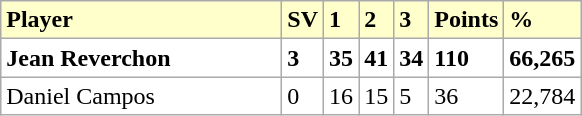<table class="wikitable">
<tr bgcolor="#ffffcc">
<td width=180><strong>Player</strong></td>
<td><strong>SV</strong></td>
<td><strong>1</strong></td>
<td><strong>2</strong></td>
<td><strong>3</strong></td>
<td><strong>Points</strong></td>
<td><strong>%</strong></td>
</tr>
<tr bgcolor="FFFFFF">
<td> <strong>Jean Reverchon</strong></td>
<td><strong>3</strong></td>
<td><strong>35</strong></td>
<td><strong>41</strong></td>
<td><strong>34</strong></td>
<td><strong>110</strong></td>
<td><strong>66,265</strong></td>
</tr>
<tr bgcolor="FFFFFF">
<td> Daniel Campos</td>
<td>0</td>
<td>16</td>
<td>15</td>
<td>5</td>
<td>36</td>
<td>22,784</td>
</tr>
</table>
